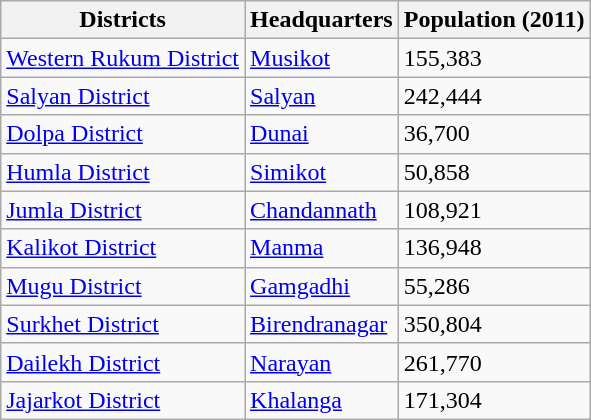<table class="wikitable sortable">
<tr>
<th>Districts</th>
<th>Headquarters</th>
<th>Population (2011)</th>
</tr>
<tr>
<td><a href='#'>Western Rukum District</a></td>
<td><a href='#'>Musikot</a></td>
<td>155,383</td>
</tr>
<tr>
<td><a href='#'>Salyan District</a></td>
<td><a href='#'>Salyan</a></td>
<td>242,444</td>
</tr>
<tr>
<td><a href='#'>Dolpa District</a></td>
<td><a href='#'>Dunai</a></td>
<td>36,700</td>
</tr>
<tr>
<td><a href='#'>Humla District</a></td>
<td><a href='#'>Simikot</a></td>
<td>50,858</td>
</tr>
<tr>
<td><a href='#'>Jumla District</a></td>
<td><a href='#'>Chandannath</a></td>
<td>108,921</td>
</tr>
<tr>
<td><a href='#'>Kalikot District</a></td>
<td><a href='#'>Manma</a></td>
<td>136,948</td>
</tr>
<tr>
<td><a href='#'>Mugu District</a></td>
<td><a href='#'>Gamgadhi</a></td>
<td>55,286</td>
</tr>
<tr>
<td><a href='#'>Surkhet District</a></td>
<td><a href='#'>Birendranagar</a></td>
<td>350,804</td>
</tr>
<tr>
<td><a href='#'>Dailekh District</a></td>
<td><a href='#'>Narayan</a></td>
<td>261,770</td>
</tr>
<tr>
<td><a href='#'>Jajarkot District</a></td>
<td><a href='#'>Khalanga</a></td>
<td>171,304</td>
</tr>
</table>
